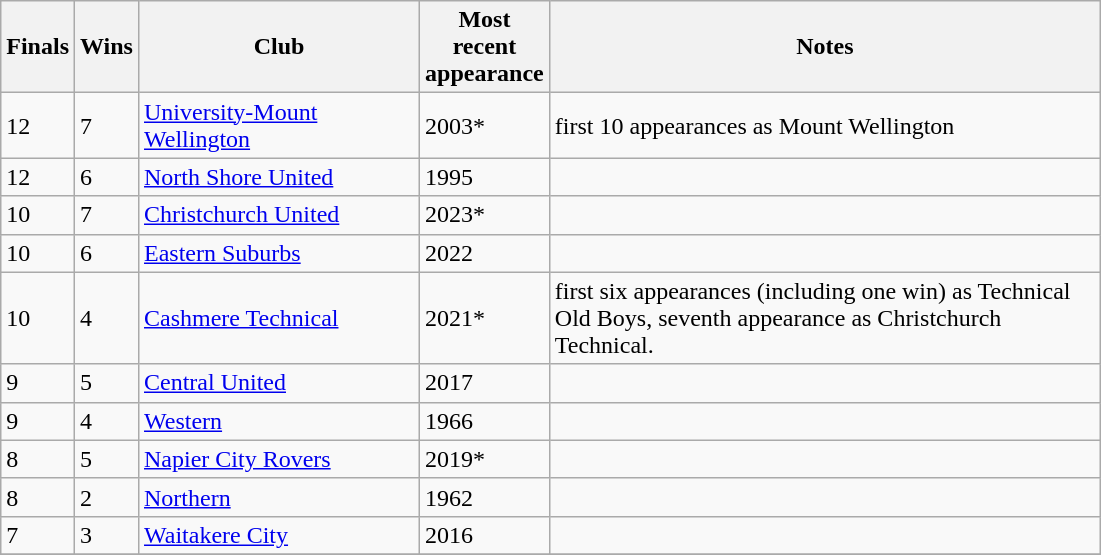<table class="wikitable">
<tr>
<th width="30pt"><strong>Finals</strong></th>
<th width="30pt"><strong>Wins</strong></th>
<th width="180pt"><strong>Club</strong></th>
<th width="60pt"><strong>Most recent appearance</strong></th>
<th width="360pt"><strong>Notes</strong></th>
</tr>
<tr>
<td>12</td>
<td>7</td>
<td><a href='#'>University-Mount Wellington</a></td>
<td>2003*</td>
<td>first 10 appearances as Mount Wellington</td>
</tr>
<tr>
<td>12</td>
<td>6</td>
<td><a href='#'>North Shore United</a></td>
<td>1995</td>
<td></td>
</tr>
<tr>
<td>10</td>
<td>7</td>
<td><a href='#'>Christchurch United</a></td>
<td>2023*</td>
<td></td>
</tr>
<tr>
<td>10</td>
<td>6</td>
<td><a href='#'>Eastern Suburbs</a></td>
<td>2022</td>
<td></td>
</tr>
<tr>
<td>10</td>
<td>4</td>
<td><a href='#'>Cashmere Technical</a></td>
<td>2021*</td>
<td>first six appearances (including one win) as Technical Old Boys, seventh appearance as Christchurch Technical.</td>
</tr>
<tr>
<td>9</td>
<td>5</td>
<td><a href='#'>Central United</a></td>
<td>2017</td>
<td></td>
</tr>
<tr>
<td>9</td>
<td>4</td>
<td><a href='#'>Western</a></td>
<td>1966</td>
<td></td>
</tr>
<tr>
<td>8</td>
<td>5</td>
<td><a href='#'>Napier City Rovers</a></td>
<td>2019*</td>
<td></td>
</tr>
<tr>
<td>8</td>
<td>2</td>
<td><a href='#'>Northern</a></td>
<td>1962</td>
<td></td>
</tr>
<tr>
<td>7</td>
<td>3</td>
<td><a href='#'>Waitakere City</a></td>
<td>2016</td>
<td></td>
</tr>
<tr>
</tr>
</table>
